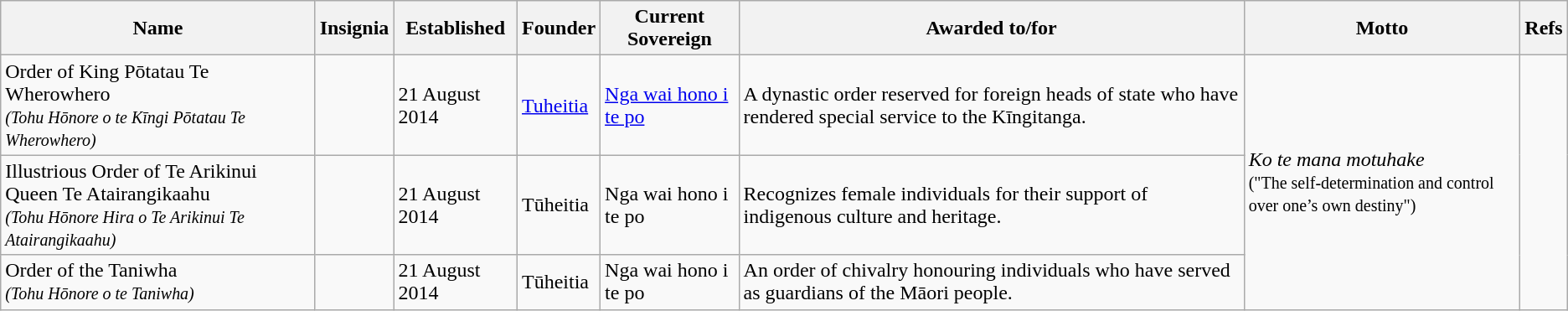<table class="wikitable sortable col1center col7center">
<tr>
<th>Name</th>
<th>Insignia</th>
<th>Established</th>
<th>Founder</th>
<th>Current Sovereign</th>
<th>Awarded to/for</th>
<th>Motto</th>
<th>Refs</th>
</tr>
<tr>
<td>Order of King Pōtatau Te Wherowhero<br><small><em>(Tohu Hōnore o te Kīngi Pōtatau Te Wherowhero)</em></small></td>
<td></td>
<td>21 August 2014</td>
<td><a href='#'>Tuheitia</a></td>
<td><a href='#'>Nga wai hono i te po</a></td>
<td>A dynastic order reserved for foreign heads of state who have rendered special service to the Kīngitanga.</td>
<td rowspan="3"><em>Ko te mana motuhake</em><br><small>("The self-determination and control over one’s own destiny")</small></td>
<td rowspan="3"></td>
</tr>
<tr>
<td>Illustrious Order of Te Arikinui Queen Te Atairangikaahu<br><small><em>(Tohu Hōnore Hira o Te Arikinui Te Atairangikaahu)</em></small></td>
<td></td>
<td>21 August 2014</td>
<td>Tūheitia</td>
<td>Nga wai hono i te po</td>
<td>Recognizes female individuals for their support of indigenous culture and heritage.</td>
</tr>
<tr>
<td>Order of the Taniwha<br><small><em>(Tohu Hōnore o te Taniwha)</em></small></td>
<td></td>
<td>21 August 2014</td>
<td>Tūheitia</td>
<td>Nga wai hono i te po</td>
<td>An order of chivalry honouring individuals who have served as guardians of the Māori people.</td>
</tr>
</table>
